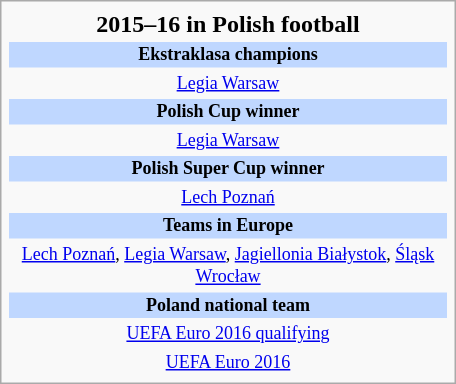<table class="infobox football" style="width: 19em; text-align: center;">
<tr>
<th colspan=3 style="font-size: 16px;">2015–16 in Polish football</th>
</tr>
<tr>
<td colspan=3 style="font-size: 12px; background: #BFD7FF;"><strong>Ekstraklasa champions</strong></td>
</tr>
<tr>
<td colspan=3 style="font-size: 12px;"><a href='#'>Legia Warsaw</a></td>
</tr>
<tr>
<td colspan=3 style="font-size: 12px; background: #BFD7FF;"><strong>Polish Cup winner</strong></td>
</tr>
<tr>
<td colspan=3 style="font-size: 12px;"><a href='#'>Legia Warsaw</a></td>
</tr>
<tr>
<td colspan=3 style="font-size: 12px; background: #BFD7FF;"><strong>Polish Super Cup winner</strong></td>
</tr>
<tr>
<td colspan=3 style="font-size: 12px;"><a href='#'>Lech Poznań</a></td>
</tr>
<tr>
<td colspan=3 style="font-size: 12px; background: #BFD7FF;"><strong>Teams in Europe</strong></td>
</tr>
<tr>
<td colspan=3 style="font-size: 12px;"><a href='#'>Lech Poznań</a>, <a href='#'>Legia Warsaw</a>, <a href='#'>Jagiellonia Białystok</a>, <a href='#'>Śląsk Wrocław</a></td>
</tr>
<tr>
<td colspan=3 style="font-size: 12px; background: #BFD7FF;"><strong>Poland national team</strong></td>
</tr>
<tr>
<td colspan=3 style="font-size: 12px;"><a href='#'>UEFA Euro 2016 qualifying</a></td>
</tr>
<tr>
<td colspan=3 style="font-size: 12px;"><a href='#'>UEFA Euro 2016</a></td>
</tr>
</table>
